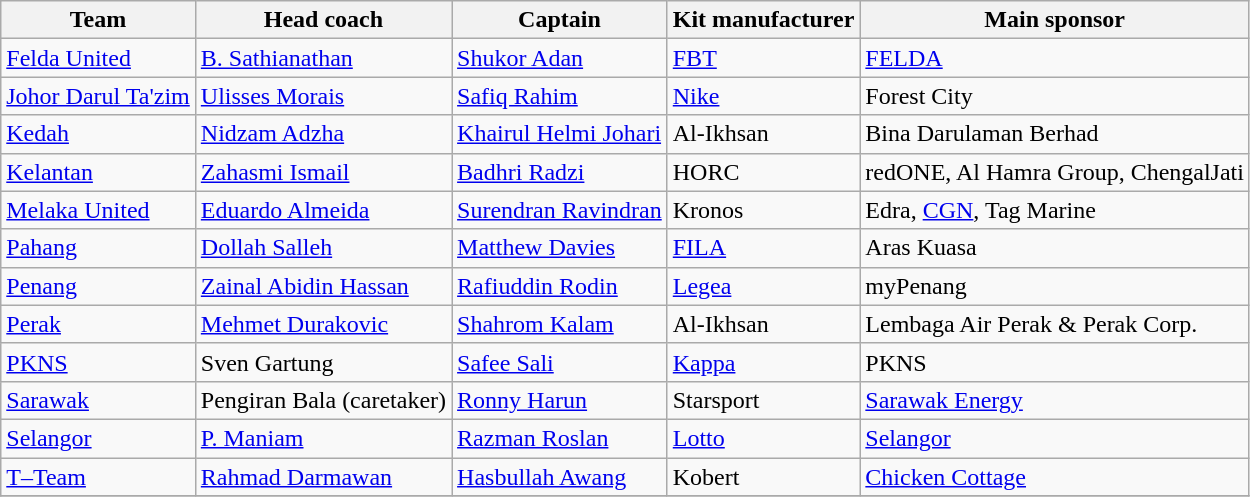<table class="wikitable" style="text-align: left;">
<tr>
<th>Team</th>
<th>Head coach</th>
<th>Captain</th>
<th>Kit manufacturer</th>
<th>Main sponsor</th>
</tr>
<tr>
<td><a href='#'>Felda United</a></td>
<td> <a href='#'>B. Sathianathan</a></td>
<td> <a href='#'>Shukor Adan</a></td>
<td><a href='#'>FBT</a></td>
<td><a href='#'>FELDA</a></td>
</tr>
<tr>
<td><a href='#'>Johor Darul Ta'zim</a></td>
<td> <a href='#'>Ulisses Morais</a></td>
<td> <a href='#'>Safiq Rahim</a></td>
<td><a href='#'>Nike</a></td>
<td>Forest City</td>
</tr>
<tr>
<td><a href='#'>Kedah</a></td>
<td> <a href='#'>Nidzam Adzha</a></td>
<td> <a href='#'>Khairul Helmi Johari</a></td>
<td>Al-Ikhsan</td>
<td>Bina Darulaman Berhad</td>
</tr>
<tr>
<td><a href='#'>Kelantan</a></td>
<td> <a href='#'>Zahasmi Ismail</a></td>
<td> <a href='#'>Badhri Radzi</a></td>
<td>HORC</td>
<td>redONE, Al Hamra Group, ChengalJati</td>
</tr>
<tr>
<td><a href='#'>Melaka United</a></td>
<td> <a href='#'>Eduardo Almeida</a></td>
<td> <a href='#'>Surendran Ravindran</a></td>
<td>Kronos</td>
<td>Edra, <a href='#'>CGN</a>, Tag Marine</td>
</tr>
<tr>
<td><a href='#'>Pahang</a></td>
<td> <a href='#'>Dollah Salleh</a></td>
<td> <a href='#'>Matthew Davies</a></td>
<td><a href='#'>FILA</a></td>
<td>Aras Kuasa</td>
</tr>
<tr>
<td><a href='#'>Penang</a></td>
<td> <a href='#'>Zainal Abidin Hassan</a></td>
<td> <a href='#'>Rafiuddin Rodin</a></td>
<td><a href='#'>Legea</a></td>
<td>myPenang</td>
</tr>
<tr>
<td><a href='#'>Perak</a></td>
<td> <a href='#'>Mehmet Durakovic</a></td>
<td> <a href='#'>Shahrom Kalam</a></td>
<td>Al-Ikhsan</td>
<td>Lembaga Air Perak & Perak Corp.</td>
</tr>
<tr>
<td><a href='#'>PKNS</a></td>
<td> Sven Gartung</td>
<td> <a href='#'>Safee Sali</a></td>
<td><a href='#'>Kappa</a></td>
<td>PKNS</td>
</tr>
<tr>
<td><a href='#'>Sarawak</a></td>
<td> Pengiran Bala (caretaker)</td>
<td> <a href='#'>Ronny Harun</a></td>
<td>Starsport</td>
<td><a href='#'>Sarawak Energy</a></td>
</tr>
<tr>
<td><a href='#'>Selangor</a></td>
<td> <a href='#'>P. Maniam</a></td>
<td> <a href='#'>Razman Roslan</a></td>
<td><a href='#'>Lotto</a></td>
<td><a href='#'>Selangor</a></td>
</tr>
<tr>
<td><a href='#'>T–Team</a></td>
<td> <a href='#'>Rahmad Darmawan</a></td>
<td> <a href='#'>Hasbullah Awang</a></td>
<td>Kobert</td>
<td><a href='#'>Chicken Cottage</a></td>
</tr>
<tr>
</tr>
</table>
